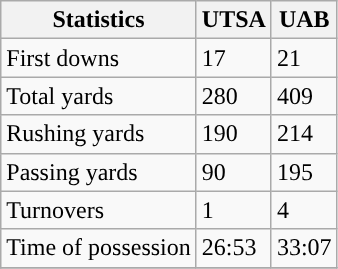<table class="wikitable">
<tr>
<th>Statistics</th>
<th>UTSA</th>
<th>UAB</th>
</tr>
<tr>
<td>First downs</td>
<td>17</td>
<td>21</td>
</tr>
<tr>
<td>Total yards</td>
<td>280</td>
<td>409</td>
</tr>
<tr>
<td>Rushing yards</td>
<td>190</td>
<td>214</td>
</tr>
<tr>
<td>Passing yards</td>
<td>90</td>
<td>195</td>
</tr>
<tr>
<td>Turnovers</td>
<td>1</td>
<td>4</td>
</tr>
<tr>
<td>Time of possession</td>
<td>26:53</td>
<td>33:07</td>
</tr>
<tr>
</tr>
</table>
